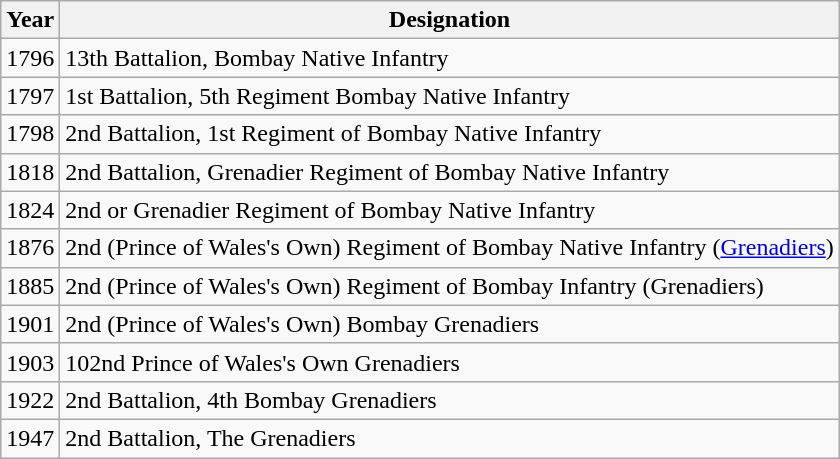<table class="wikitable">
<tr>
<th>Year</th>
<th>Designation</th>
</tr>
<tr>
<td>1796</td>
<td>13th Battalion, Bombay Native Infantry</td>
</tr>
<tr>
<td>1797</td>
<td>1st Battalion, 5th Regiment Bombay Native Infantry</td>
</tr>
<tr>
<td>1798</td>
<td>2nd Battalion, 1st Regiment of Bombay Native Infantry</td>
</tr>
<tr>
<td>1818</td>
<td>2nd Battalion, Grenadier Regiment of Bombay Native Infantry</td>
</tr>
<tr>
<td>1824</td>
<td>2nd or Grenadier Regiment of Bombay Native Infantry</td>
</tr>
<tr>
<td>1876</td>
<td>2nd (Prince of Wales's Own) Regiment of Bombay Native Infantry (<a href='#'>Grenadiers</a>)</td>
</tr>
<tr>
<td>1885</td>
<td>2nd (Prince of Wales's Own) Regiment of Bombay Infantry (Grenadiers)</td>
</tr>
<tr>
<td>1901</td>
<td>2nd (Prince of Wales's Own) Bombay Grenadiers</td>
</tr>
<tr>
<td>1903</td>
<td>102nd Prince of Wales's Own Grenadiers</td>
</tr>
<tr>
<td>1922</td>
<td>2nd Battalion, 4th Bombay Grenadiers</td>
</tr>
<tr>
<td>1947</td>
<td>2nd Battalion, The Grenadiers</td>
</tr>
</table>
